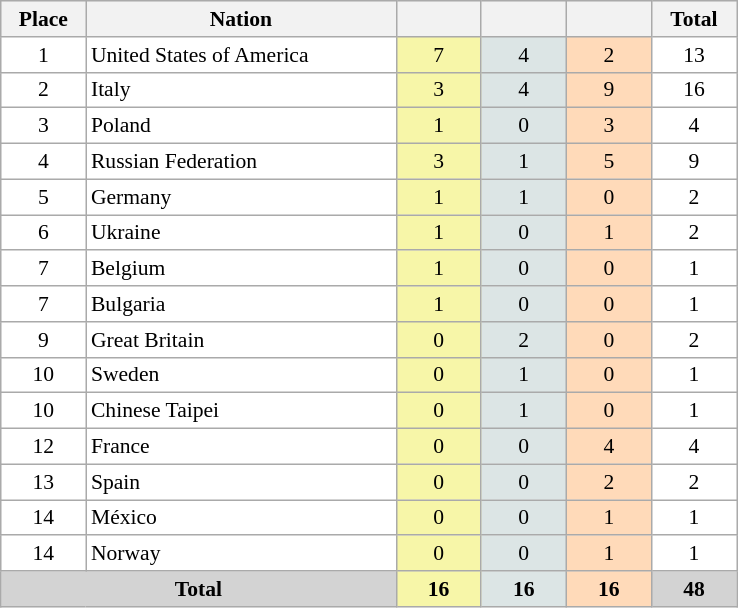<table class=wikitable style="border:1px solid #AAAAAA;font-size:90%">
<tr bgcolor="#EFEFEF">
<th width=50>Place</th>
<th width=200>Nation</th>
<th width=50></th>
<th width=50></th>
<th width=50></th>
<th width=50>Total</th>
</tr>
<tr align="center" valign="top" bgcolor="#FFFFFF">
<td>1</td>
<td align="left"> United States of America</td>
<td style="background:#F7F6A8;">7</td>
<td style="background:#DCE5E5;">4</td>
<td style="background:#FFDAB9;">2</td>
<td>13</td>
</tr>
<tr align="center" valign="top" bgcolor="#FFFFFF">
<td>2</td>
<td align="left"> Italy</td>
<td style="background:#F7F6A8;">3</td>
<td style="background:#DCE5E5;">4</td>
<td style="background:#FFDAB9;">9</td>
<td>16</td>
</tr>
<tr align="center" valign="top" bgcolor="#FFFFFF">
<td>3</td>
<td align="left"> Poland</td>
<td style="background:#F7F6A8;">1</td>
<td style="background:#DCE5E5;">0</td>
<td style="background:#FFDAB9;">3</td>
<td>4</td>
</tr>
<tr align="center" valign="top" bgcolor="#FFFFFF">
<td>4</td>
<td align="left"> Russian Federation</td>
<td style="background:#F7F6A8;">3</td>
<td style="background:#DCE5E5;">1</td>
<td style="background:#FFDAB9;">5</td>
<td>9</td>
</tr>
<tr align="center" valign="top" bgcolor="#FFFFFF">
<td>5</td>
<td align="left"> Germany</td>
<td style="background:#F7F6A8;">1</td>
<td style="background:#DCE5E5;">1</td>
<td style="background:#FFDAB9;">0</td>
<td>2</td>
</tr>
<tr align="center" valign="top" bgcolor="#FFFFFF">
<td>6</td>
<td align="left"> Ukraine</td>
<td style="background:#F7F6A8;">1</td>
<td style="background:#DCE5E5;">0</td>
<td style="background:#FFDAB9;">1</td>
<td>2</td>
</tr>
<tr align="center" valign="top" bgcolor="#FFFFFF">
<td>7</td>
<td align="left"> Belgium</td>
<td style="background:#F7F6A8;">1</td>
<td style="background:#DCE5E5;">0</td>
<td style="background:#FFDAB9;">0</td>
<td>1</td>
</tr>
<tr align="center" valign="top" bgcolor="#FFFFFF">
<td>7</td>
<td align="left"> Bulgaria</td>
<td style="background:#F7F6A8;">1</td>
<td style="background:#DCE5E5;">0</td>
<td style="background:#FFDAB9;">0</td>
<td>1</td>
</tr>
<tr align="center" valign="top" bgcolor="#FFFFFF">
<td>9</td>
<td align="left"> Great Britain</td>
<td style="background:#F7F6A8;">0</td>
<td style="background:#DCE5E5;">2</td>
<td style="background:#FFDAB9;">0</td>
<td>2</td>
</tr>
<tr align="center" valign="top" bgcolor="#FFFFFF">
<td>10</td>
<td align="left"> Sweden</td>
<td style="background:#F7F6A8;">0</td>
<td style="background:#DCE5E5;">1</td>
<td style="background:#FFDAB9;">0</td>
<td>1</td>
</tr>
<tr align="center" valign="top" bgcolor="#FFFFFF">
<td>10</td>
<td align="left"> Chinese Taipei</td>
<td style="background:#F7F6A8;">0</td>
<td style="background:#DCE5E5;">1</td>
<td style="background:#FFDAB9;">0</td>
<td>1</td>
</tr>
<tr align="center" valign="top" bgcolor="#FFFFFF">
<td>12</td>
<td align="left"> France</td>
<td style="background:#F7F6A8;">0</td>
<td style="background:#DCE5E5;">0</td>
<td style="background:#FFDAB9;">4</td>
<td>4</td>
</tr>
<tr align="center" valign="top" bgcolor="#FFFFFF">
<td>13</td>
<td align="left"> Spain</td>
<td style="background:#F7F6A8;">0</td>
<td style="background:#DCE5E5;">0</td>
<td style="background:#FFDAB9;">2</td>
<td>2</td>
</tr>
<tr align="center" valign="top" bgcolor="#FFFFFF">
<td>14</td>
<td align="left"> México</td>
<td style="background:#F7F6A8;">0</td>
<td style="background:#DCE5E5;">0</td>
<td style="background:#FFDAB9;">1</td>
<td>1</td>
</tr>
<tr align="center" valign="top" bgcolor="#FFFFFF">
<td>14</td>
<td align="left"> Norway</td>
<td style="background:#F7F6A8;">0</td>
<td style="background:#DCE5E5;">0</td>
<td style="background:#FFDAB9;">1</td>
<td>1</td>
</tr>
<tr align="center">
<td colspan="2" bgcolor=D3D3D3><strong>Total</strong></td>
<td style="background:#F7F6A8;"><strong>16</strong></td>
<td style="background:#DCE5E5;"><strong>16</strong></td>
<td style="background:#FFDAB9;"><strong>16</strong></td>
<td bgcolor=D3D3D3><strong>48</strong></td>
</tr>
</table>
